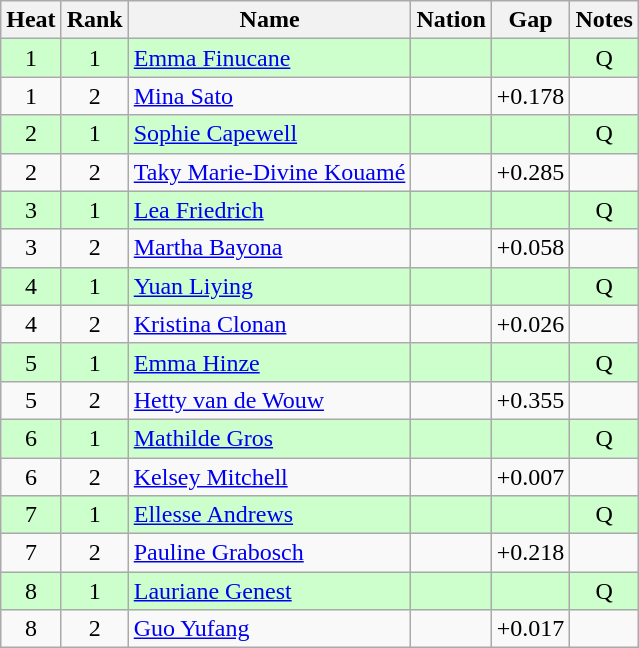<table class="wikitable sortable" style="text-align:center">
<tr>
<th>Heat</th>
<th>Rank</th>
<th>Name</th>
<th>Nation</th>
<th>Gap</th>
<th>Notes</th>
</tr>
<tr bgcolor=ccffcc>
<td>1</td>
<td>1</td>
<td align=left><a href='#'>Emma Finucane</a></td>
<td align=left></td>
<td></td>
<td>Q</td>
</tr>
<tr>
<td>1</td>
<td>2</td>
<td align=left><a href='#'>Mina Sato</a></td>
<td align=left></td>
<td>+0.178</td>
<td></td>
</tr>
<tr bgcolor=ccffcc>
<td>2</td>
<td>1</td>
<td align=left><a href='#'>Sophie Capewell</a></td>
<td align=left></td>
<td></td>
<td>Q</td>
</tr>
<tr>
<td>2</td>
<td>2</td>
<td align=left><a href='#'>Taky Marie-Divine Kouamé</a></td>
<td align=left></td>
<td>+0.285</td>
<td></td>
</tr>
<tr bgcolor=ccffcc>
<td>3</td>
<td>1</td>
<td align=left><a href='#'>Lea Friedrich</a></td>
<td align=left></td>
<td></td>
<td>Q</td>
</tr>
<tr>
<td>3</td>
<td>2</td>
<td align=left><a href='#'>Martha Bayona</a></td>
<td align=left></td>
<td>+0.058</td>
<td></td>
</tr>
<tr bgcolor=ccffcc>
<td>4</td>
<td>1</td>
<td align=left><a href='#'>Yuan Liying</a></td>
<td align=left></td>
<td></td>
<td>Q</td>
</tr>
<tr>
<td>4</td>
<td>2</td>
<td align=left><a href='#'>Kristina Clonan</a></td>
<td align=left></td>
<td>+0.026</td>
<td></td>
</tr>
<tr bgcolor=ccffcc>
<td>5</td>
<td>1</td>
<td align=left><a href='#'>Emma Hinze</a></td>
<td align=left></td>
<td></td>
<td>Q</td>
</tr>
<tr>
<td>5</td>
<td>2</td>
<td align=left><a href='#'>Hetty van de Wouw</a></td>
<td align=left></td>
<td>+0.355</td>
<td></td>
</tr>
<tr bgcolor=ccffcc>
<td>6</td>
<td>1</td>
<td align=left><a href='#'>Mathilde Gros</a></td>
<td align=left></td>
<td></td>
<td>Q</td>
</tr>
<tr>
<td>6</td>
<td>2</td>
<td align=left><a href='#'>Kelsey Mitchell</a></td>
<td align=left></td>
<td>+0.007</td>
<td></td>
</tr>
<tr bgcolor=ccffcc>
<td>7</td>
<td>1</td>
<td align=left><a href='#'>Ellesse Andrews</a></td>
<td align=left></td>
<td></td>
<td>Q</td>
</tr>
<tr>
<td>7</td>
<td>2</td>
<td align=left><a href='#'>Pauline Grabosch</a></td>
<td align=left></td>
<td>+0.218</td>
<td></td>
</tr>
<tr bgcolor=ccffcc>
<td>8</td>
<td>1</td>
<td align=left><a href='#'>Lauriane Genest</a></td>
<td align=left></td>
<td></td>
<td>Q</td>
</tr>
<tr>
<td>8</td>
<td>2</td>
<td align=left><a href='#'>Guo Yufang</a></td>
<td align=left></td>
<td>+0.017</td>
<td></td>
</tr>
</table>
